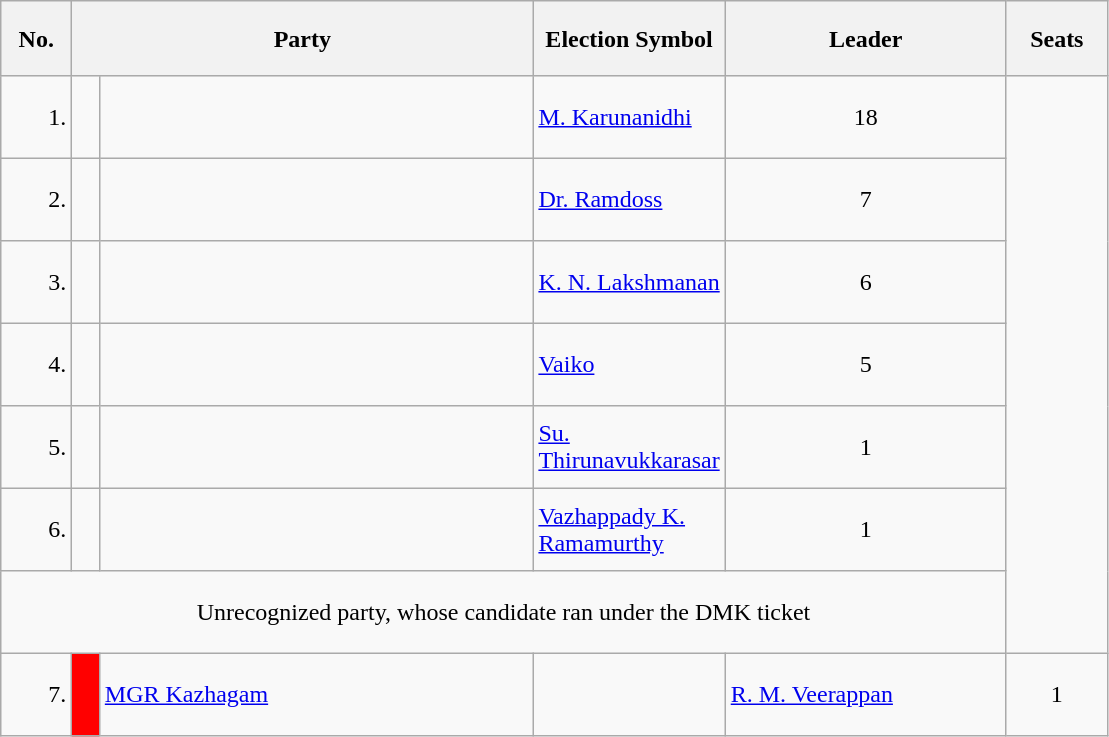<table class="wikitable">
<tr style="height: 50px;">
<th scope="col" style="width:40px;">No.<br></th>
<th scope="col" style="width:300px;"colspan="2">Party</th>
<th scope="col" style="width:80px;">Election Symbol</th>
<th scope="col" style="width:180px;">Leader</th>
<th scope="col" style="width:60px;">Seats</th>
</tr>
<tr style="height: 55px;">
<td style="text-align:right;">1.</td>
<td></td>
<td style="text-align:center;"></td>
<td><a href='#'>M. Karunanidhi</a></td>
<td style="text-align:center;">18</td>
</tr>
<tr style="height: 55px;">
<td style="text-align:right;">2.</td>
<td></td>
<td style="text-align:center;"></td>
<td><a href='#'>Dr. Ramdoss</a></td>
<td style="text-align:center;">7</td>
</tr>
<tr style="height: 55px;">
<td style="text-align:right;">3.</td>
<td></td>
<td style="text-align:center;"></td>
<td><a href='#'>K. N. Lakshmanan</a></td>
<td style="text-align:center;">6</td>
</tr>
<tr style="height: 55px;">
<td style="text-align:right;">4.</td>
<td></td>
<td style="text-align:center;"></td>
<td><a href='#'>Vaiko</a></td>
<td style="text-align:center;">5</td>
</tr>
<tr style="height: 55px;">
<td style="text-align:right;">5.</td>
<td></td>
<td style="text-align:center;"></td>
<td><a href='#'>Su. Thirunavukkarasar</a></td>
<td style="text-align:center;">1</td>
</tr>
<tr style="height: 55px;">
<td style="text-align:right;">6.</td>
<td></td>
<td style="text-align:center;"></td>
<td><a href='#'>Vazhappady K. Ramamurthy</a></td>
<td style="text-align:center;">1</td>
</tr>
<tr style="height: 55px;">
<td colspan = "5" align = "center">Unrecognized party, whose candidate ran under the DMK ticket</td>
</tr>
<tr style="height: 55px;">
<td style="text-align:right;">7.</td>
<td style="background-color: red;"></td>
<td><a href='#'>MGR Kazhagam</a></td>
<td style="text-align:center;"></td>
<td><a href='#'>R. M. Veerappan</a></td>
<td style="text-align:center;">1</td>
</tr>
</table>
